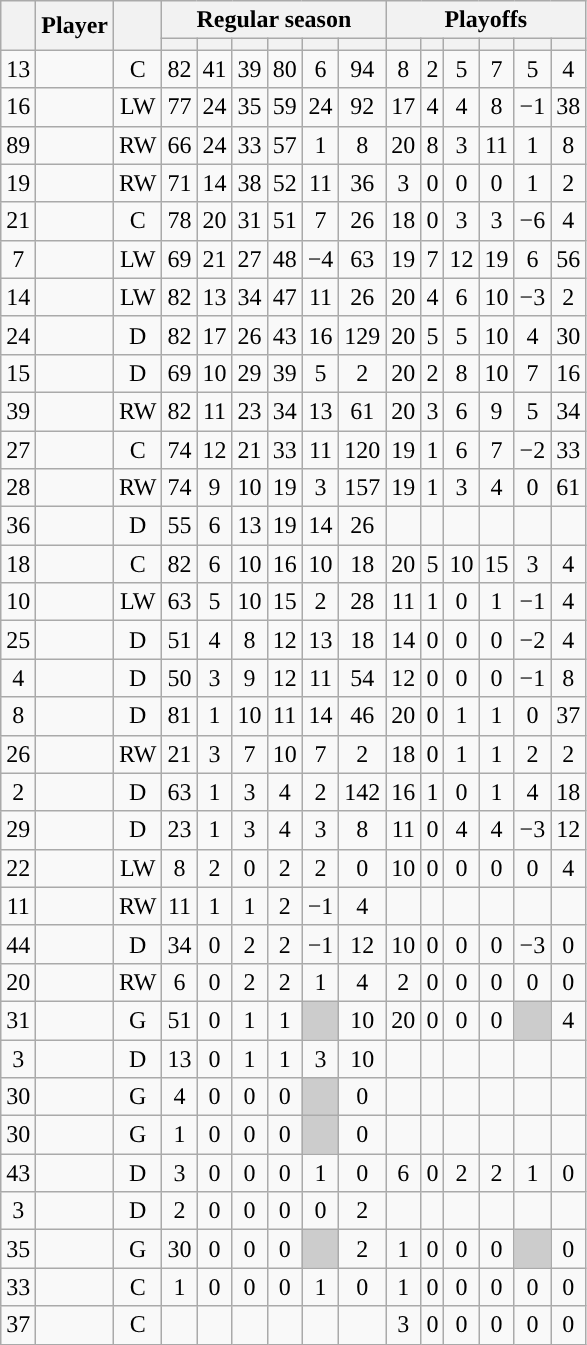<table class="wikitable sortable plainrowheaders" style="text-align:center;">
<tr>
<th scope="col" data-sort-type="number" rowspan="2"></th>
<th scope="col" rowspan="2">Player</th>
<th scope="col" rowspan="2"></th>
<th scope=colgroup colspan=6>Regular season</th>
<th scope=colgroup colspan=6>Playoffs</th>
</tr>
<tr>
<th scope="col" data-sort-type="number"></th>
<th scope="col" data-sort-type="number"></th>
<th scope="col" data-sort-type="number"></th>
<th scope="col" data-sort-type="number"></th>
<th scope="col" data-sort-type="number"></th>
<th scope="col" data-sort-type="number"></th>
<th scope="col" data-sort-type="number"></th>
<th scope="col" data-sort-type="number"></th>
<th scope="col" data-sort-type="number"></th>
<th scope="col" data-sort-type="number"></th>
<th scope="col" data-sort-type="number"></th>
<th scope="col" data-sort-type="number"></th>
</tr>
<tr>
<td scope="row">13</td>
<td align="left"></td>
<td>C</td>
<td>82</td>
<td>41</td>
<td>39</td>
<td>80</td>
<td>6</td>
<td>94</td>
<td>8</td>
<td>2</td>
<td>5</td>
<td>7</td>
<td>5</td>
<td>4</td>
</tr>
<tr>
<td scope="row">16</td>
<td align="left"></td>
<td>LW</td>
<td>77</td>
<td>24</td>
<td>35</td>
<td>59</td>
<td>24</td>
<td>92</td>
<td>17</td>
<td>4</td>
<td>4</td>
<td>8</td>
<td>−1</td>
<td>38</td>
</tr>
<tr>
<td scope="row">89</td>
<td align="left"></td>
<td>RW</td>
<td>66</td>
<td>24</td>
<td>33</td>
<td>57</td>
<td>1</td>
<td>8</td>
<td>20</td>
<td>8</td>
<td>3</td>
<td>11</td>
<td>1</td>
<td>8</td>
</tr>
<tr>
<td scope="row">19</td>
<td align="left"></td>
<td>RW</td>
<td>71</td>
<td>14</td>
<td>38</td>
<td>52</td>
<td>11</td>
<td>36</td>
<td>3</td>
<td>0</td>
<td>0</td>
<td>0</td>
<td>1</td>
<td>2</td>
</tr>
<tr>
<td scope="row">21</td>
<td align="left"></td>
<td>C</td>
<td>78</td>
<td>20</td>
<td>31</td>
<td>51</td>
<td>7</td>
<td>26</td>
<td>18</td>
<td>0</td>
<td>3</td>
<td>3</td>
<td>−6</td>
<td>4</td>
</tr>
<tr>
<td scope="row">7</td>
<td align="left"></td>
<td>LW</td>
<td>69</td>
<td>21</td>
<td>27</td>
<td>48</td>
<td>−4</td>
<td>63</td>
<td>19</td>
<td>7</td>
<td>12</td>
<td>19</td>
<td>6</td>
<td>56</td>
</tr>
<tr>
<td scope="row">14</td>
<td align="left"></td>
<td>LW</td>
<td>82</td>
<td>13</td>
<td>34</td>
<td>47</td>
<td>11</td>
<td>26</td>
<td>20</td>
<td>4</td>
<td>6</td>
<td>10</td>
<td>−3</td>
<td>2</td>
</tr>
<tr>
<td scope="row">24</td>
<td align="left"></td>
<td>D</td>
<td>82</td>
<td>17</td>
<td>26</td>
<td>43</td>
<td>16</td>
<td>129</td>
<td>20</td>
<td>5</td>
<td>5</td>
<td>10</td>
<td>4</td>
<td>30</td>
</tr>
<tr>
<td scope="row">15</td>
<td align="left"></td>
<td>D</td>
<td>69</td>
<td>10</td>
<td>29</td>
<td>39</td>
<td>5</td>
<td>2</td>
<td>20</td>
<td>2</td>
<td>8</td>
<td>10</td>
<td>7</td>
<td>16</td>
</tr>
<tr>
<td scope="row">39</td>
<td align="left"></td>
<td>RW</td>
<td>82</td>
<td>11</td>
<td>23</td>
<td>34</td>
<td>13</td>
<td>61</td>
<td>20</td>
<td>3</td>
<td>6</td>
<td>9</td>
<td>5</td>
<td>34</td>
</tr>
<tr>
<td scope="row">27</td>
<td align="left"></td>
<td>C</td>
<td>74</td>
<td>12</td>
<td>21</td>
<td>33</td>
<td>11</td>
<td>120</td>
<td>19</td>
<td>1</td>
<td>6</td>
<td>7</td>
<td>−2</td>
<td>33</td>
</tr>
<tr>
<td scope="row">28</td>
<td align="left"></td>
<td>RW</td>
<td>74</td>
<td>9</td>
<td>10</td>
<td>19</td>
<td>3</td>
<td>157</td>
<td>19</td>
<td>1</td>
<td>3</td>
<td>4</td>
<td>0</td>
<td>61</td>
</tr>
<tr>
<td scope="row">36</td>
<td align="left"></td>
<td>D</td>
<td>55</td>
<td>6</td>
<td>13</td>
<td>19</td>
<td>14</td>
<td>26</td>
<td></td>
<td></td>
<td></td>
<td></td>
<td></td>
<td></td>
</tr>
<tr>
<td scope="row">18</td>
<td align="left"></td>
<td>C</td>
<td>82</td>
<td>6</td>
<td>10</td>
<td>16</td>
<td>10</td>
<td>18</td>
<td>20</td>
<td>5</td>
<td>10</td>
<td>15</td>
<td>3</td>
<td>4</td>
</tr>
<tr>
<td scope="row">10</td>
<td align="left"></td>
<td>LW</td>
<td>63</td>
<td>5</td>
<td>10</td>
<td>15</td>
<td>2</td>
<td>28</td>
<td>11</td>
<td>1</td>
<td>0</td>
<td>1</td>
<td>−1</td>
<td>4</td>
</tr>
<tr>
<td scope="row">25</td>
<td align="left"></td>
<td>D</td>
<td>51</td>
<td>4</td>
<td>8</td>
<td>12</td>
<td>13</td>
<td>18</td>
<td>14</td>
<td>0</td>
<td>0</td>
<td>0</td>
<td>−2</td>
<td>4</td>
</tr>
<tr>
<td scope="row">4</td>
<td align="left"></td>
<td>D</td>
<td>50</td>
<td>3</td>
<td>9</td>
<td>12</td>
<td>11</td>
<td>54</td>
<td>12</td>
<td>0</td>
<td>0</td>
<td>0</td>
<td>−1</td>
<td>8</td>
</tr>
<tr>
<td scope="row">8</td>
<td align="left"></td>
<td>D</td>
<td>81</td>
<td>1</td>
<td>10</td>
<td>11</td>
<td>14</td>
<td>46</td>
<td>20</td>
<td>0</td>
<td>1</td>
<td>1</td>
<td>0</td>
<td>37</td>
</tr>
<tr>
<td scope="row">26</td>
<td align="left"></td>
<td>RW</td>
<td>21</td>
<td>3</td>
<td>7</td>
<td>10</td>
<td>7</td>
<td>2</td>
<td>18</td>
<td>0</td>
<td>1</td>
<td>1</td>
<td>2</td>
<td>2</td>
</tr>
<tr>
<td scope="row">2</td>
<td align="left"></td>
<td>D</td>
<td>63</td>
<td>1</td>
<td>3</td>
<td>4</td>
<td>2</td>
<td>142</td>
<td>16</td>
<td>1</td>
<td>0</td>
<td>1</td>
<td>4</td>
<td>18</td>
</tr>
<tr>
<td scope="row">29</td>
<td align="left"></td>
<td>D</td>
<td>23</td>
<td>1</td>
<td>3</td>
<td>4</td>
<td>3</td>
<td>8</td>
<td>11</td>
<td>0</td>
<td>4</td>
<td>4</td>
<td>−3</td>
<td>12</td>
</tr>
<tr>
<td scope="row">22</td>
<td align="left"></td>
<td>LW</td>
<td>8</td>
<td>2</td>
<td>0</td>
<td>2</td>
<td>2</td>
<td>0</td>
<td>10</td>
<td>0</td>
<td>0</td>
<td>0</td>
<td>0</td>
<td>4</td>
</tr>
<tr>
<td scope="row">11</td>
<td align="left"></td>
<td>RW</td>
<td>11</td>
<td>1</td>
<td>1</td>
<td>2</td>
<td>−1</td>
<td>4</td>
<td></td>
<td></td>
<td></td>
<td></td>
<td></td>
<td></td>
</tr>
<tr>
<td scope="row">44</td>
<td align="left"></td>
<td>D</td>
<td>34</td>
<td>0</td>
<td>2</td>
<td>2</td>
<td>−1</td>
<td>12</td>
<td>10</td>
<td>0</td>
<td>0</td>
<td>0</td>
<td>−3</td>
<td>0</td>
</tr>
<tr>
<td scope="row">20</td>
<td align="left"></td>
<td>RW</td>
<td>6</td>
<td>0</td>
<td>2</td>
<td>2</td>
<td>1</td>
<td>4</td>
<td>2</td>
<td>0</td>
<td>0</td>
<td>0</td>
<td>0</td>
<td>0</td>
</tr>
<tr>
<td scope="row">31</td>
<td align="left"></td>
<td>G</td>
<td>51</td>
<td>0</td>
<td>1</td>
<td>1</td>
<td style="background:#ccc"></td>
<td>10</td>
<td>20</td>
<td>0</td>
<td>0</td>
<td>0</td>
<td style="background:#ccc"></td>
<td>4</td>
</tr>
<tr>
<td scope="row">3</td>
<td align="left"></td>
<td>D</td>
<td>13</td>
<td>0</td>
<td>1</td>
<td>1</td>
<td>3</td>
<td>10</td>
<td></td>
<td></td>
<td></td>
<td></td>
<td></td>
<td></td>
</tr>
<tr>
<td scope="row">30</td>
<td align="left"></td>
<td>G</td>
<td>4</td>
<td>0</td>
<td>0</td>
<td>0</td>
<td style="background:#ccc"></td>
<td>0</td>
<td></td>
<td></td>
<td></td>
<td></td>
<td></td>
<td></td>
</tr>
<tr>
<td scope="row">30</td>
<td align="left"></td>
<td>G</td>
<td>1</td>
<td>0</td>
<td>0</td>
<td>0</td>
<td style="background:#ccc"></td>
<td>0</td>
<td></td>
<td></td>
<td></td>
<td></td>
<td></td>
<td></td>
</tr>
<tr>
<td scope="row">43</td>
<td align="left"></td>
<td>D</td>
<td>3</td>
<td>0</td>
<td>0</td>
<td>0</td>
<td>1</td>
<td>0</td>
<td>6</td>
<td>0</td>
<td>2</td>
<td>2</td>
<td>1</td>
<td>0</td>
</tr>
<tr>
<td scope="row">3</td>
<td align="left"></td>
<td>D</td>
<td>2</td>
<td>0</td>
<td>0</td>
<td>0</td>
<td>0</td>
<td>2</td>
<td></td>
<td></td>
<td></td>
<td></td>
<td></td>
<td></td>
</tr>
<tr>
<td scope="row">35</td>
<td align="left"></td>
<td>G</td>
<td>30</td>
<td>0</td>
<td>0</td>
<td>0</td>
<td style="background:#ccc"></td>
<td>2</td>
<td>1</td>
<td>0</td>
<td>0</td>
<td>0</td>
<td style="background:#ccc"></td>
<td>0</td>
</tr>
<tr>
<td scope="row">33</td>
<td align="left"></td>
<td>C</td>
<td>1</td>
<td>0</td>
<td>0</td>
<td>0</td>
<td>1</td>
<td>0</td>
<td>1</td>
<td>0</td>
<td>0</td>
<td>0</td>
<td>0</td>
<td>0</td>
</tr>
<tr>
<td scope="row">37</td>
<td align="left"></td>
<td>C</td>
<td></td>
<td></td>
<td></td>
<td></td>
<td></td>
<td></td>
<td>3</td>
<td>0</td>
<td>0</td>
<td>0</td>
<td>0</td>
<td>0</td>
</tr>
</table>
